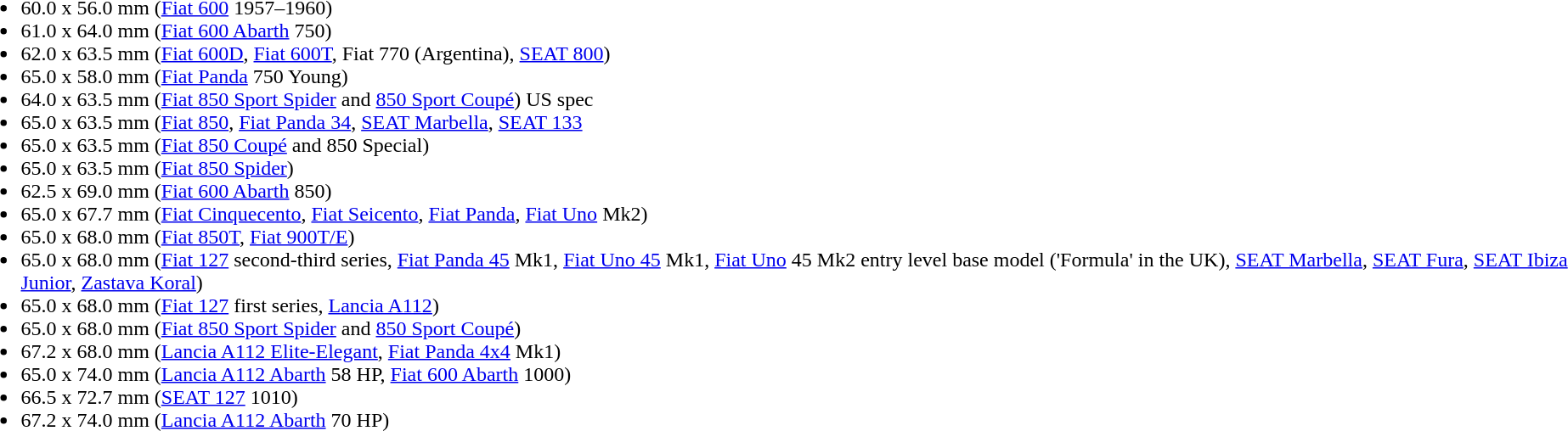<table>
<tr>
<td><br><ul><li>60.0 x 56.0 mm   (<a href='#'>Fiat 600</a> 1957–1960)</li><li>61.0 x 64.0 mm   (<a href='#'>Fiat 600 Abarth</a> 750)</li><li>62.0 x 63.5 mm   (<a href='#'>Fiat 600D</a>, <a href='#'>Fiat 600T</a>, Fiat 770 (Argentina), <a href='#'>SEAT 800</a>)</li><li>65.0  x 58.0 mm   (<a href='#'>Fiat Panda</a> 750 Young)</li><li>64.0  x 63.5 mm   (<a href='#'>Fiat 850 Sport Spider</a> and <a href='#'>850 Sport Coupé</a>) US spec</li><li>65.0  x 63.5 mm   (<a href='#'>Fiat 850</a>, <a href='#'>Fiat Panda 34</a>, <a href='#'>SEAT Marbella</a>, <a href='#'>SEAT 133</a></li><li>65.0  x 63.5 mm   (<a href='#'>Fiat 850 Coupé</a> and 850 Special)</li><li>65.0 x 63.5 mm   (<a href='#'>Fiat 850 Spider</a>)</li><li>62.5 x 69.0 mm   (<a href='#'>Fiat 600 Abarth</a> 850)</li><li>65.0 x 67.7 mm   (<a href='#'>Fiat Cinquecento</a>, <a href='#'>Fiat Seicento</a>, <a href='#'>Fiat Panda</a>, <a href='#'>Fiat Uno</a> Mk2)</li><li>65.0 x 68.0 mm   (<a href='#'>Fiat 850T</a>, <a href='#'>Fiat 900T/E</a>)</li><li>65.0 x 68.0 mm   (<a href='#'>Fiat 127</a> second-third series, <a href='#'>Fiat Panda 45</a> Mk1, <a href='#'>Fiat Uno 45</a> Mk1, <a href='#'>Fiat Uno</a> 45 Mk2 entry level base model ('Formula' in the UK), <a href='#'>SEAT Marbella</a>, <a href='#'>SEAT Fura</a>, <a href='#'>SEAT Ibiza Junior</a>, <a href='#'>Zastava Koral</a>)</li><li>65.0 x 68.0 mm   (<a href='#'>Fiat 127</a> first series, <a href='#'>Lancia A112</a>)</li><li>65.0 x 68.0 mm   (<a href='#'>Fiat 850 Sport Spider</a> and <a href='#'>850 Sport Coupé</a>)</li><li>67.2 x 68.0 mm   (<a href='#'>Lancia A112 Elite-Elegant</a>, <a href='#'>Fiat Panda 4x4</a> Mk1)</li><li>65.0 x 74.0 mm   (<a href='#'>Lancia A112 Abarth</a> 58 HP, <a href='#'>Fiat 600 Abarth</a> 1000)</li><li>66.5 x 72.7 mm   (<a href='#'>SEAT 127</a> 1010)</li><li>67.2 x 74.0 mm   (<a href='#'>Lancia A112 Abarth</a> 70 HP)</li></ul></td>
</tr>
</table>
